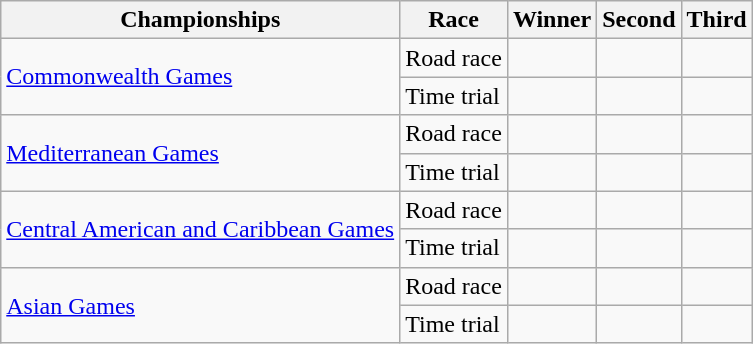<table class="wikitable sortable">
<tr>
<th>Championships</th>
<th>Race</th>
<th>Winner</th>
<th>Second</th>
<th>Third</th>
</tr>
<tr>
<td rowspan="2"><a href='#'>Commonwealth Games</a><br></td>
<td>Road race</td>
<td></td>
<td></td>
<td></td>
</tr>
<tr>
<td>Time trial</td>
<td></td>
<td></td>
<td></td>
</tr>
<tr>
<td rowspan="2"><a href='#'>Mediterranean Games</a><br></td>
<td>Road race</td>
<td></td>
<td></td>
<td></td>
</tr>
<tr>
<td>Time trial</td>
<td></td>
<td></td>
<td></td>
</tr>
<tr>
<td rowspan="2"><a href='#'>Central American and Caribbean Games</a><br></td>
<td>Road race</td>
<td></td>
<td></td>
<td></td>
</tr>
<tr>
<td>Time trial</td>
<td></td>
<td></td>
<td></td>
</tr>
<tr>
<td rowspan="2"><a href='#'>Asian Games</a><br></td>
<td>Road race</td>
<td></td>
<td></td>
<td></td>
</tr>
<tr>
<td>Time trial</td>
<td></td>
<td></td>
<td></td>
</tr>
</table>
